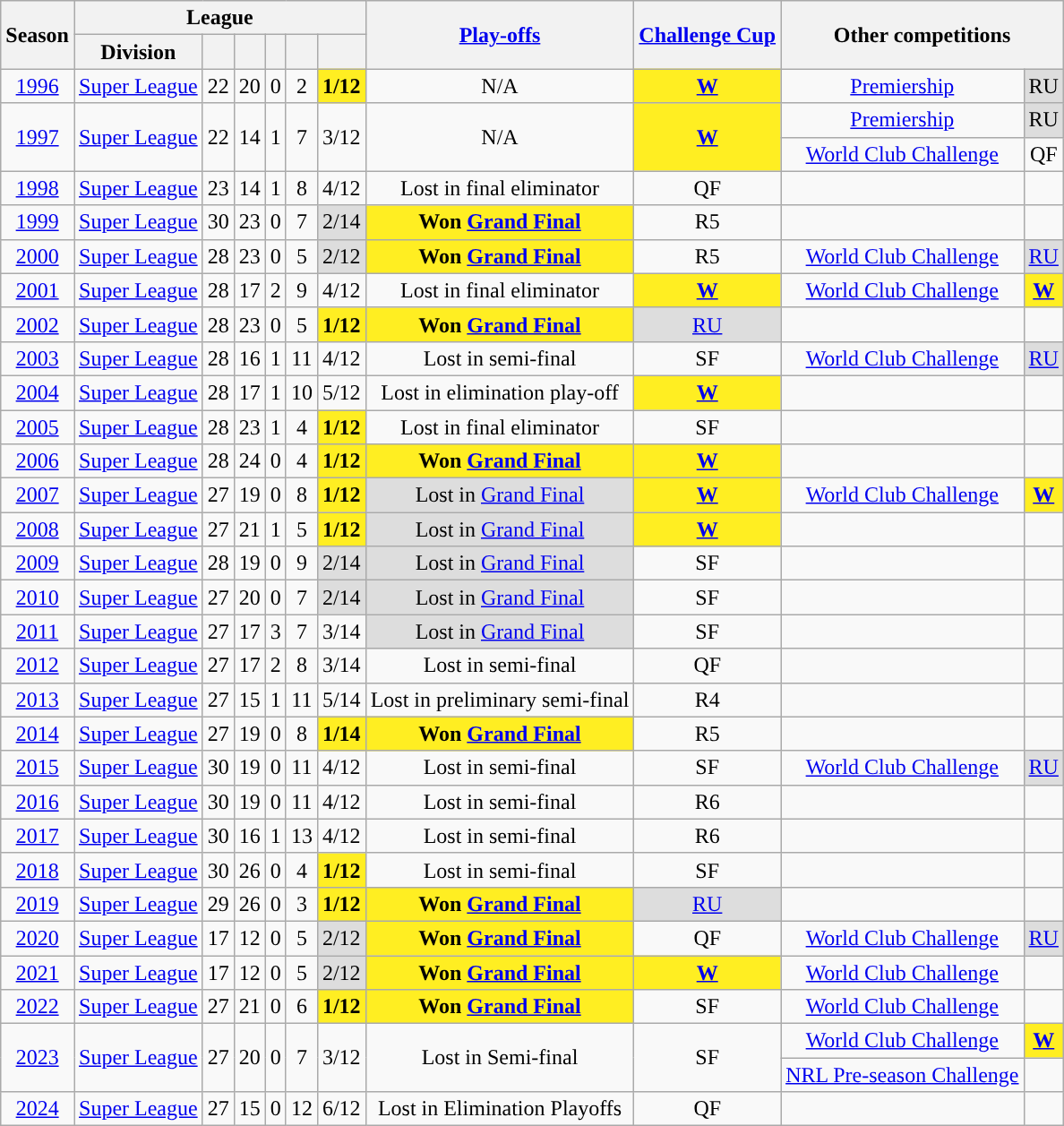<table class="wikitable" style="text-align: center">
<tr>
<th rowspan="2" scope="col">Season</th>
<th colspan="6" scope="col">League</th>
<th rowspan="2" scope="col"><a href='#'>Play-offs</a></th>
<th rowspan="2" scope="col"><a href='#'>Challenge Cup</a></th>
<th colspan="2" rowspan="2" scope="col">Other competitions</th>
</tr>
<tr>
<th>Division</th>
<th></th>
<th></th>
<th></th>
<th></th>
<th></th>
</tr>
<tr>
<td><a href='#'>1996</a></td>
<td><a href='#'>Super League</a></td>
<td>22</td>
<td>20</td>
<td>0</td>
<td>2</td>
<td style="background-color:#FE2"><strong>1/12</strong></td>
<td>N/A</td>
<td style="background-color:#FE2"><strong><a href='#'>W</a></strong></td>
<td><a href='#'>Premiership</a></td>
<td style="background-color:#DDD">RU</td>
</tr>
<tr>
<td rowspan="2" scope="row"><a href='#'>1997</a></td>
<td rowspan="2"><a href='#'>Super League</a></td>
<td rowspan="2">22</td>
<td rowspan="2">14</td>
<td rowspan="2">1</td>
<td rowspan="2">7</td>
<td rowspan="2">3/12</td>
<td rowspan="2">N/A</td>
<td rowspan="2" style="background-color:#FE2"><strong><a href='#'>W</a></strong></td>
<td><a href='#'>Premiership</a></td>
<td style="background-color:#DDD">RU</td>
</tr>
<tr>
<td><a href='#'>World Club Challenge</a></td>
<td>QF</td>
</tr>
<tr>
<td><a href='#'>1998</a></td>
<td><a href='#'>Super League</a></td>
<td>23</td>
<td>14</td>
<td>1</td>
<td>8</td>
<td>4/12</td>
<td>Lost in final eliminator</td>
<td>QF</td>
<td></td>
<td></td>
</tr>
<tr>
<td><a href='#'>1999</a></td>
<td><a href='#'>Super League</a></td>
<td>30</td>
<td>23</td>
<td>0</td>
<td>7</td>
<td style="background-color:#DDD">2/14</td>
<td style="background-color:#FE2"><strong>Won <a href='#'>Grand Final</a></strong></td>
<td>R5</td>
<td></td>
<td></td>
</tr>
<tr>
<td><a href='#'>2000</a></td>
<td><a href='#'>Super League</a></td>
<td>28</td>
<td>23</td>
<td>0</td>
<td>5</td>
<td style="background-color:#DDD">2/12</td>
<td style="background-color:#FE2"><strong>Won <a href='#'>Grand Final</a></strong></td>
<td>R5</td>
<td><a href='#'>World Club Challenge</a></td>
<td style="background-color:#DDD"><a href='#'>RU</a></td>
</tr>
<tr>
<td><a href='#'>2001</a></td>
<td><a href='#'>Super League</a></td>
<td>28</td>
<td>17</td>
<td>2</td>
<td>9</td>
<td>4/12</td>
<td>Lost in final eliminator</td>
<td style="background-color:#FE2"><strong><a href='#'>W</a></strong></td>
<td><a href='#'>World Club Challenge</a></td>
<td style="background-color:#FE2"><strong><a href='#'>W</a></strong></td>
</tr>
<tr>
<td><a href='#'>2002</a></td>
<td><a href='#'>Super League</a></td>
<td>28</td>
<td>23</td>
<td>0</td>
<td>5</td>
<td style="background-color:#FE2"><strong>1/12</strong></td>
<td style="background-color:#FE2"><strong>Won <a href='#'>Grand Final</a></strong></td>
<td style="background-color:#DDD"><a href='#'>RU</a></td>
<td></td>
<td></td>
</tr>
<tr>
<td><a href='#'>2003</a></td>
<td><a href='#'>Super League</a></td>
<td>28</td>
<td>16</td>
<td>1</td>
<td>11</td>
<td>4/12</td>
<td>Lost in semi-final</td>
<td>SF</td>
<td><a href='#'>World Club Challenge</a></td>
<td style="background-color:#DDD"><a href='#'>RU</a></td>
</tr>
<tr>
<td><a href='#'>2004</a></td>
<td><a href='#'>Super League</a></td>
<td>28</td>
<td>17</td>
<td>1</td>
<td>10</td>
<td>5/12</td>
<td>Lost in elimination play-off</td>
<td style="background-color:#FE2"><strong><a href='#'>W</a></strong></td>
<td></td>
<td></td>
</tr>
<tr>
<td><a href='#'>2005</a></td>
<td><a href='#'>Super League</a></td>
<td>28</td>
<td>23</td>
<td>1</td>
<td>4</td>
<td style="background-color:#FE2"><strong>1/12</strong></td>
<td>Lost in final eliminator</td>
<td>SF</td>
<td></td>
<td></td>
</tr>
<tr>
<td><a href='#'>2006</a></td>
<td><a href='#'>Super League</a></td>
<td>28</td>
<td>24</td>
<td>0</td>
<td>4</td>
<td style="background-color:#FE2"><strong>1/12</strong></td>
<td style="background-color:#FE2"><strong>Won <a href='#'>Grand Final</a></strong></td>
<td style="background-color:#FE2"><strong><a href='#'>W</a></strong></td>
<td></td>
<td></td>
</tr>
<tr>
<td><a href='#'>2007</a></td>
<td><a href='#'>Super League</a></td>
<td>27</td>
<td>19</td>
<td>0</td>
<td>8</td>
<td style="background-color:#FE2"><strong>1/12</strong></td>
<td style="background-color:#DDD">Lost in <a href='#'>Grand Final</a></td>
<td style="background-color:#FE2"><strong><a href='#'>W</a></strong></td>
<td><a href='#'>World Club Challenge</a></td>
<td style="background-color:#FE2"><strong><a href='#'>W</a></strong></td>
</tr>
<tr>
<td><a href='#'>2008</a></td>
<td><a href='#'>Super League</a></td>
<td>27</td>
<td>21</td>
<td>1</td>
<td>5</td>
<td style="background-color:#FE2"><strong>1/12</strong></td>
<td style="background-color:#DDD">Lost in <a href='#'>Grand Final</a></td>
<td style="background-color:#FE2"><strong><a href='#'>W</a></strong></td>
<td></td>
<td></td>
</tr>
<tr>
<td><a href='#'>2009</a></td>
<td><a href='#'>Super League</a></td>
<td>28</td>
<td>19</td>
<td>0</td>
<td>9</td>
<td style="background-color:#DDD">2/14</td>
<td style="background-color:#DDD">Lost in <a href='#'>Grand Final</a></td>
<td>SF</td>
<td></td>
<td></td>
</tr>
<tr>
<td><a href='#'>2010</a></td>
<td><a href='#'>Super League</a></td>
<td>27</td>
<td>20</td>
<td>0</td>
<td>7</td>
<td style="background-color:#DDD">2/14</td>
<td style="background-color:#DDD">Lost in <a href='#'>Grand Final</a></td>
<td>SF</td>
<td></td>
<td></td>
</tr>
<tr>
<td><a href='#'>2011</a></td>
<td><a href='#'>Super League</a></td>
<td>27</td>
<td>17</td>
<td>3</td>
<td>7</td>
<td>3/14</td>
<td style="background-color:#DDD">Lost in <a href='#'>Grand Final</a></td>
<td>SF</td>
<td></td>
<td></td>
</tr>
<tr>
<td><a href='#'>2012</a></td>
<td><a href='#'>Super League</a></td>
<td>27</td>
<td>17</td>
<td>2</td>
<td>8</td>
<td>3/14</td>
<td>Lost in semi-final</td>
<td>QF</td>
<td></td>
<td></td>
</tr>
<tr>
<td><a href='#'>2013</a></td>
<td><a href='#'>Super League</a></td>
<td>27</td>
<td>15</td>
<td>1</td>
<td>11</td>
<td>5/14</td>
<td>Lost in preliminary semi-final</td>
<td>R4</td>
<td></td>
<td></td>
</tr>
<tr>
<td><a href='#'>2014</a></td>
<td><a href='#'>Super League</a></td>
<td>27</td>
<td>19</td>
<td>0</td>
<td>8</td>
<td style="background-color:#FE2"><strong>1/14</strong></td>
<td style="background-color:#FE2"><strong>Won <a href='#'>Grand Final</a></strong></td>
<td>R5</td>
<td></td>
<td></td>
</tr>
<tr>
<td><a href='#'>2015</a></td>
<td><a href='#'>Super League</a></td>
<td>30</td>
<td>19</td>
<td>0</td>
<td>11</td>
<td>4/12</td>
<td>Lost in semi-final</td>
<td>SF</td>
<td><a href='#'>World Club Challenge</a></td>
<td style="background-color:#DDD"><a href='#'>RU</a></td>
</tr>
<tr>
<td><a href='#'>2016</a></td>
<td><a href='#'>Super League</a></td>
<td>30</td>
<td>19</td>
<td>0</td>
<td>11</td>
<td>4/12</td>
<td>Lost in semi-final</td>
<td>R6</td>
<td></td>
<td></td>
</tr>
<tr>
<td><a href='#'>2017</a></td>
<td><a href='#'>Super League</a></td>
<td>30</td>
<td>16</td>
<td>1</td>
<td>13</td>
<td>4/12</td>
<td>Lost in semi-final</td>
<td>R6</td>
<td></td>
<td></td>
</tr>
<tr>
<td><a href='#'>2018</a></td>
<td><a href='#'>Super League</a></td>
<td>30</td>
<td>26</td>
<td>0</td>
<td>4</td>
<td style="background-color:#FE2"><strong>1/12</strong></td>
<td>Lost in semi-final</td>
<td>SF</td>
<td></td>
<td></td>
</tr>
<tr>
<td><a href='#'>2019</a></td>
<td><a href='#'>Super League</a></td>
<td>29</td>
<td>26</td>
<td>0</td>
<td>3</td>
<td style="background-color:#FE2"><strong>1/12</strong></td>
<td style="background-color:#FE2"><strong>Won <a href='#'>Grand Final</a></strong></td>
<td style="background-color:#DDD"><a href='#'>RU</a></td>
<td></td>
<td></td>
</tr>
<tr>
<td><a href='#'>2020</a></td>
<td><a href='#'>Super League</a></td>
<td>17</td>
<td>12</td>
<td>0</td>
<td>5</td>
<td style="background-color:#DDD">2/12</td>
<td style="background-color:#FE2"><strong>Won <a href='#'>Grand Final</a></strong></td>
<td>QF</td>
<td><a href='#'>World Club Challenge</a></td>
<td style="background-color:#DDD"><a href='#'>RU</a></td>
</tr>
<tr>
<td><a href='#'>2021</a></td>
<td><a href='#'>Super League</a></td>
<td>17</td>
<td>12</td>
<td>0</td>
<td>5</td>
<td style="background-color:#DDD">2/12</td>
<td style="background-color:#FE2"><strong>Won <a href='#'>Grand Final</a></strong></td>
<td style="background-color:#FE2"><strong><a href='#'>W</a></strong></td>
<td><a href='#'>World Club Challenge</a></td>
<td></td>
</tr>
<tr>
<td><a href='#'>2022</a></td>
<td><a href='#'>Super League</a></td>
<td>27</td>
<td>21</td>
<td>0</td>
<td>6</td>
<td style="background-color:#FE2"><strong>1/12</strong></td>
<td style="background-color:#FE2"><strong>Won <a href='#'>Grand Final</a></strong></td>
<td>SF</td>
<td><a href='#'>World Club Challenge</a></td>
<td></td>
</tr>
<tr>
<td rowspan="2"><a href='#'>2023</a></td>
<td rowspan="2"><a href='#'>Super League</a></td>
<td rowspan="2">27</td>
<td rowspan="2">20</td>
<td rowspan="2">0</td>
<td rowspan="2">7</td>
<td rowspan="2">3/12</td>
<td rowspan="2">Lost in Semi-final</td>
<td rowspan="2">SF</td>
<td><a href='#'>World Club Challenge</a></td>
<td style="background-color:#FE2"><strong><a href='#'>W</a></strong></td>
</tr>
<tr>
<td><a href='#'>NRL Pre-season Challenge</a></td>
<td></td>
</tr>
<tr>
<td><a href='#'>2024</a></td>
<td><a href='#'>Super League</a></td>
<td>27</td>
<td>15</td>
<td>0</td>
<td>12</td>
<td>6/12</td>
<td>Lost in Elimination Playoffs</td>
<td>QF</td>
<td></td>
<td></td>
</tr>
</table>
